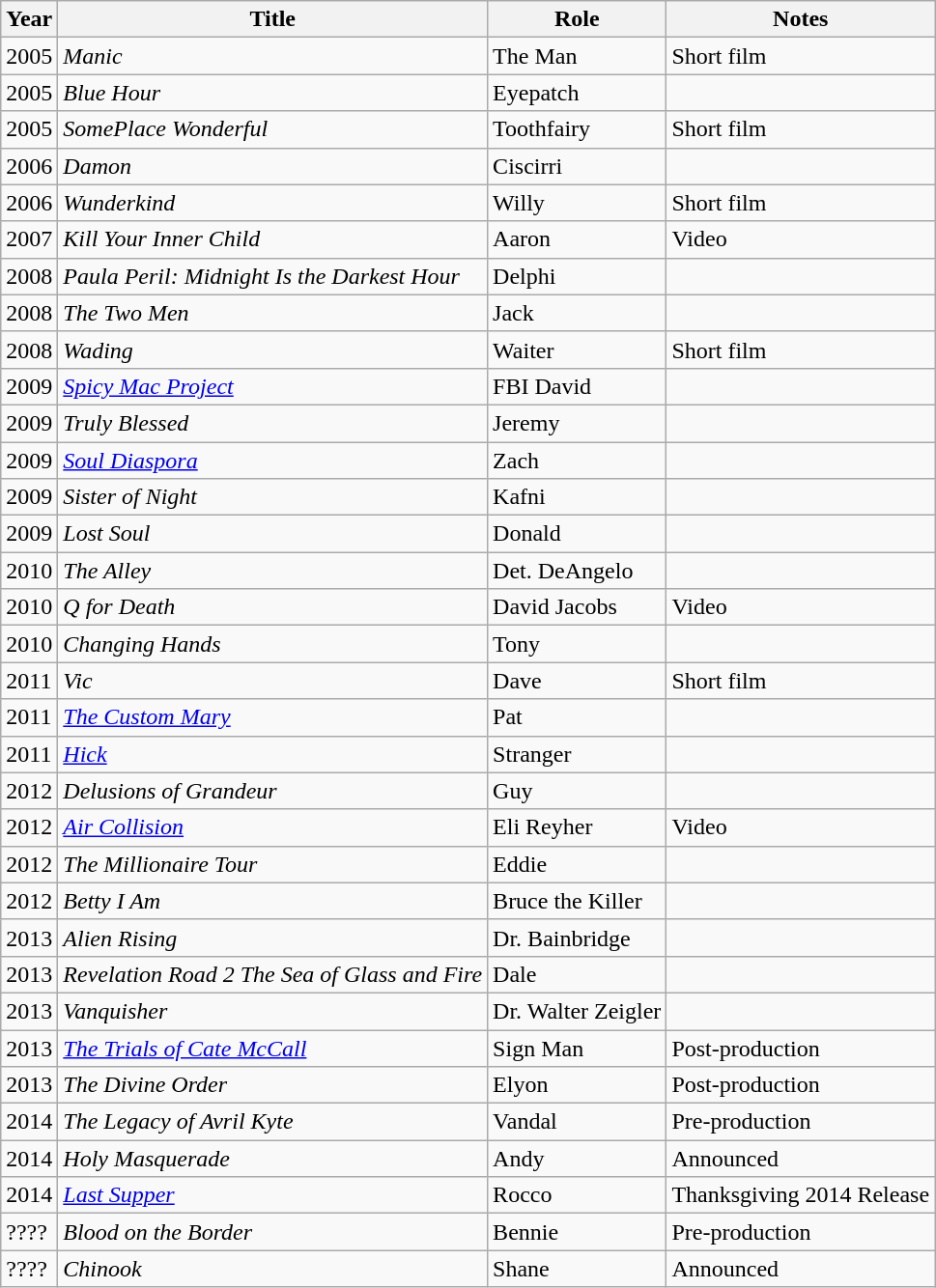<table class="wikitable sortable">
<tr>
<th>Year</th>
<th>Title</th>
<th>Role</th>
<th class="unsortable">Notes</th>
</tr>
<tr>
<td>2005</td>
<td><em>Manic</em></td>
<td>The Man</td>
<td>Short film</td>
</tr>
<tr>
<td>2005</td>
<td><em>Blue Hour</em></td>
<td>Eyepatch</td>
<td></td>
</tr>
<tr>
<td>2005</td>
<td><em>SomePlace Wonderful</em></td>
<td>Toothfairy</td>
<td>Short film</td>
</tr>
<tr>
<td>2006</td>
<td><em>Damon</em></td>
<td>Ciscirri</td>
<td></td>
</tr>
<tr>
<td>2006</td>
<td><em>Wunderkind</em></td>
<td>Willy</td>
<td>Short film</td>
</tr>
<tr>
<td>2007</td>
<td><em>Kill Your Inner Child</em></td>
<td>Aaron</td>
<td>Video</td>
</tr>
<tr>
<td>2008</td>
<td><em>Paula Peril: Midnight Is the Darkest Hour</em></td>
<td>Delphi</td>
<td></td>
</tr>
<tr>
<td>2008</td>
<td><em>The Two Men</em></td>
<td>Jack</td>
<td></td>
</tr>
<tr>
<td>2008</td>
<td><em>Wading</em></td>
<td>Waiter</td>
<td>Short film</td>
</tr>
<tr>
<td>2009</td>
<td><em><a href='#'>Spicy Mac Project</a></em></td>
<td>FBI David</td>
<td></td>
</tr>
<tr>
<td>2009</td>
<td><em>Truly Blessed</em></td>
<td>Jeremy</td>
<td></td>
</tr>
<tr>
<td>2009</td>
<td><em><a href='#'>Soul Diaspora</a></em></td>
<td>Zach</td>
<td></td>
</tr>
<tr>
<td>2009</td>
<td><em>Sister of Night</em></td>
<td>Kafni</td>
<td></td>
</tr>
<tr>
<td>2009</td>
<td><em>Lost Soul</em></td>
<td>Donald</td>
<td></td>
</tr>
<tr>
<td>2010</td>
<td><em>The Alley</em></td>
<td>Det. DeAngelo</td>
<td></td>
</tr>
<tr>
<td>2010</td>
<td><em>Q for Death</em></td>
<td>David Jacobs</td>
<td>Video</td>
</tr>
<tr>
<td>2010</td>
<td><em>Changing Hands</em></td>
<td>Tony</td>
<td></td>
</tr>
<tr>
<td>2011</td>
<td><em>Vic</em></td>
<td>Dave</td>
<td>Short film</td>
</tr>
<tr>
<td>2011</td>
<td><em><a href='#'>The Custom Mary</a></em></td>
<td>Pat</td>
<td></td>
</tr>
<tr>
<td>2011</td>
<td><em><a href='#'>Hick</a></em></td>
<td>Stranger</td>
<td></td>
</tr>
<tr>
<td>2012</td>
<td><em>Delusions of Grandeur</em></td>
<td>Guy</td>
<td></td>
</tr>
<tr>
<td>2012</td>
<td><em><a href='#'>Air Collision</a></em></td>
<td>Eli Reyher</td>
<td>Video</td>
</tr>
<tr>
<td>2012</td>
<td><em>The Millionaire Tour</em></td>
<td>Eddie</td>
<td></td>
</tr>
<tr>
<td>2012</td>
<td><em>Betty I Am</em></td>
<td>Bruce the Killer</td>
<td></td>
</tr>
<tr>
<td>2013</td>
<td><em>Alien Rising</em></td>
<td>Dr. Bainbridge</td>
<td></td>
</tr>
<tr>
<td>2013</td>
<td><em>Revelation Road 2 The Sea of Glass and Fire</em></td>
<td>Dale</td>
<td></td>
</tr>
<tr>
<td>2013</td>
<td><em>Vanquisher</em></td>
<td>Dr. Walter Zeigler</td>
<td></td>
</tr>
<tr>
<td>2013</td>
<td><em><a href='#'>The Trials of Cate McCall</a></em></td>
<td>Sign Man</td>
<td>Post-production</td>
</tr>
<tr>
<td>2013</td>
<td><em>The Divine Order</em></td>
<td>Elyon</td>
<td>Post-production</td>
</tr>
<tr>
<td>2014</td>
<td><em>The Legacy of Avril Kyte</em></td>
<td>Vandal</td>
<td>Pre-production</td>
</tr>
<tr>
<td>2014</td>
<td><em>Holy Masquerade</em></td>
<td>Andy</td>
<td>Announced</td>
</tr>
<tr>
<td>2014</td>
<td><em><a href='#'>Last Supper</a></em></td>
<td>Rocco</td>
<td>Thanksgiving 2014 Release</td>
</tr>
<tr>
<td>????</td>
<td><em>Blood on the Border</em></td>
<td>Bennie</td>
<td>Pre-production</td>
</tr>
<tr>
<td>????</td>
<td><em>Chinook</em></td>
<td>Shane</td>
<td>Announced</td>
</tr>
</table>
